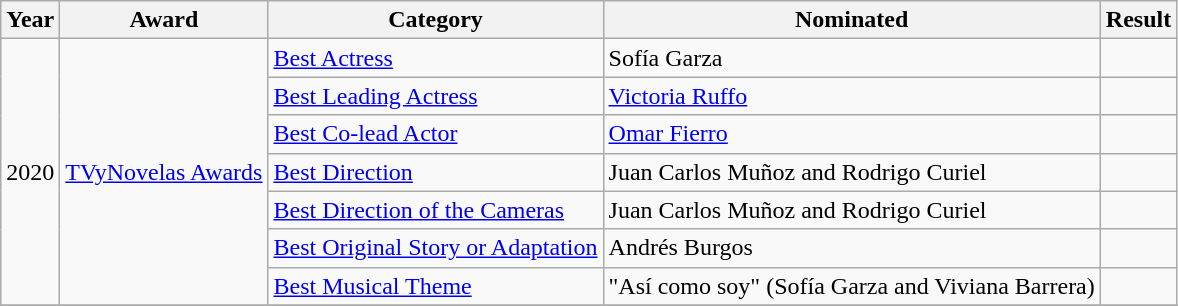<table class="wikitable plainrowheaders">
<tr>
<th scope="col">Year</th>
<th scope="col">Award</th>
<th scope="col">Category</th>
<th scope="col">Nominated</th>
<th scope="col">Result</th>
</tr>
<tr>
<td rowspan="7">2020</td>
<td rowspan="7"><a href='#'>TVyNovelas Awards</a></td>
<td><a href='#'>Best Actress</a></td>
<td>Sofía Garza</td>
<td></td>
</tr>
<tr>
<td><a href='#'>Best Leading Actress</a></td>
<td><a href='#'>Victoria Ruffo</a></td>
<td></td>
</tr>
<tr>
<td><a href='#'>Best Co-lead Actor</a></td>
<td><a href='#'>Omar Fierro</a></td>
<td></td>
</tr>
<tr>
<td><a href='#'>Best Direction</a></td>
<td>Juan Carlos Muñoz and Rodrigo Curiel</td>
<td></td>
</tr>
<tr>
<td><a href='#'>Best Direction of the Cameras</a></td>
<td>Juan Carlos Muñoz and Rodrigo Curiel</td>
<td></td>
</tr>
<tr>
<td><a href='#'>Best Original Story or Adaptation</a></td>
<td>Andrés Burgos</td>
<td></td>
</tr>
<tr>
<td><a href='#'>Best Musical Theme</a></td>
<td>"Así como soy" (Sofía Garza and Viviana Barrera)</td>
<td></td>
</tr>
<tr>
</tr>
</table>
